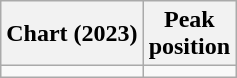<table class="wikitable sortable">
<tr>
<th align="left">Chart (2023)</th>
<th align="center">Peak<br>position</th>
</tr>
<tr>
<td></td>
</tr>
</table>
